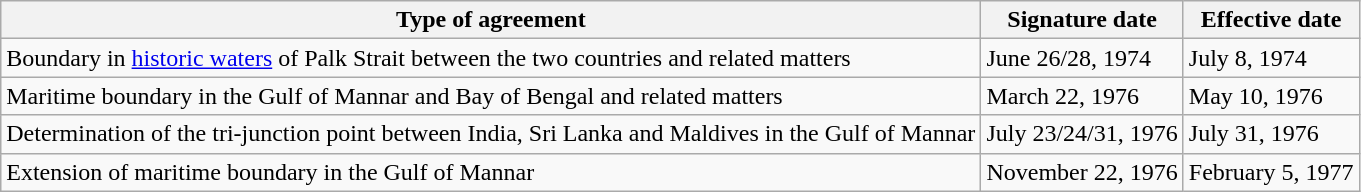<table class="wikitable">
<tr>
<th>Type of agreement</th>
<th>Signature date</th>
<th>Effective date</th>
</tr>
<tr>
<td>Boundary in <a href='#'>historic waters</a> of Palk Strait between the two countries and related matters</td>
<td>June 26/28, 1974</td>
<td>July 8, 1974</td>
</tr>
<tr>
<td>Maritime boundary in the Gulf of Mannar and Bay of Bengal and related matters</td>
<td>March 22, 1976</td>
<td>May 10, 1976</td>
</tr>
<tr>
<td>Determination of the tri-junction point between India, Sri Lanka and Maldives in the Gulf of Mannar</td>
<td>July 23/24/31, 1976</td>
<td>July 31, 1976</td>
</tr>
<tr>
<td>Extension of maritime boundary in the Gulf of Mannar</td>
<td>November 22, 1976</td>
<td>February 5, 1977</td>
</tr>
</table>
